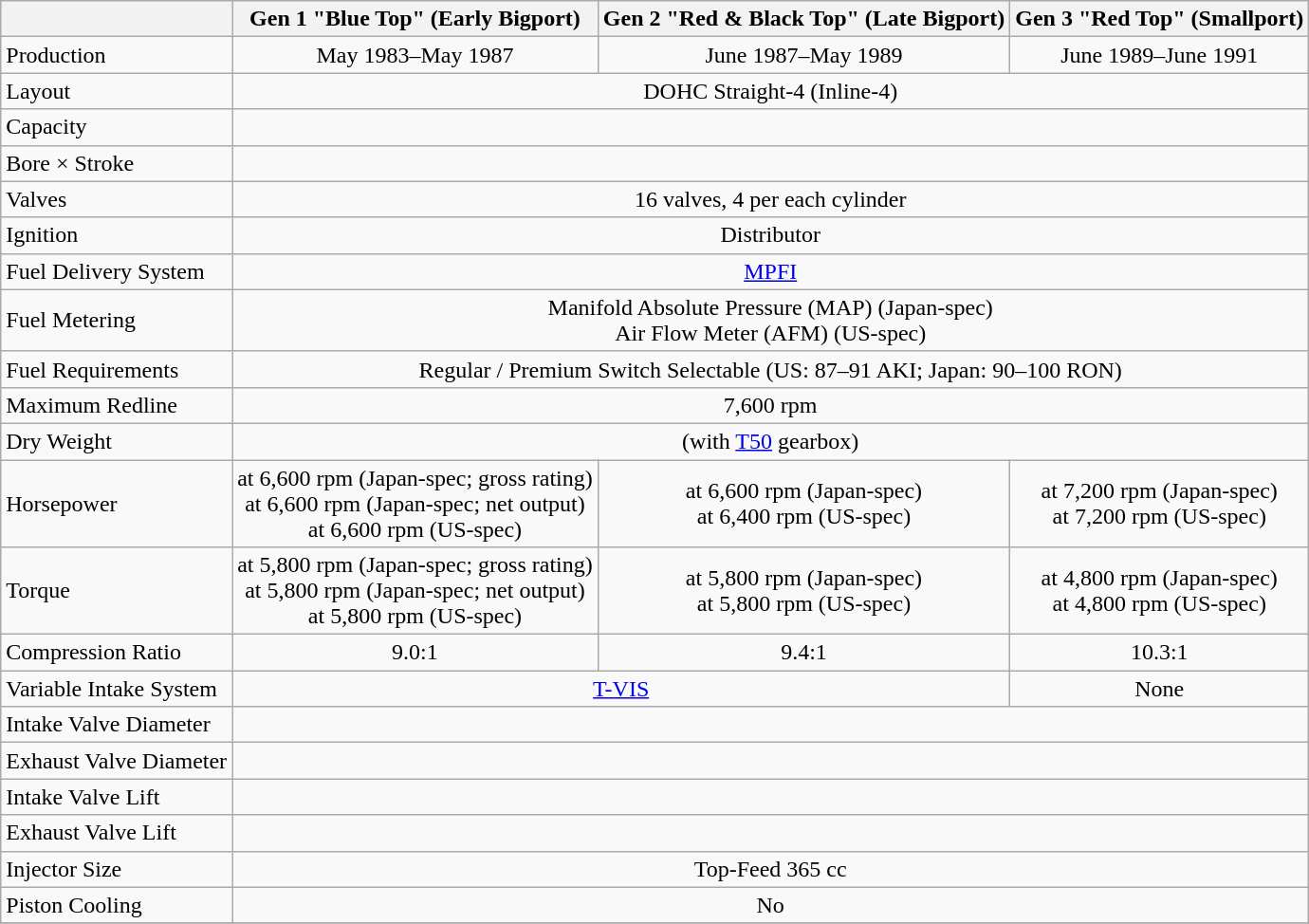<table class="wikitable" style="text-align: center;">
<tr>
<th></th>
<th>Gen 1 "Blue Top" (Early Bigport)</th>
<th>Gen 2 "Red & Black Top" (Late Bigport)</th>
<th>Gen 3 "Red Top" (Smallport)</th>
</tr>
<tr>
<td style="text-align: left;">Production</td>
<td>May 1983–May 1987</td>
<td>June 1987–May 1989</td>
<td>June 1989–June 1991</td>
</tr>
<tr>
<td style="text-align: left;">Layout</td>
<td colspan="3">DOHC Straight-4 (Inline-4)</td>
</tr>
<tr>
<td style="text-align: left;">Capacity</td>
<td colspan="3"></td>
</tr>
<tr>
<td style="text-align: left;">Bore × Stroke</td>
<td colspan="3"></td>
</tr>
<tr>
<td style="text-align: left;">Valves</td>
<td colspan="3">16 valves, 4 per each cylinder</td>
</tr>
<tr>
<td style="text-align: left;">Ignition</td>
<td colspan="3">Distributor</td>
</tr>
<tr>
<td style="text-align: left;">Fuel Delivery System</td>
<td colspan="3"><a href='#'>MPFI</a></td>
</tr>
<tr>
<td style="text-align: left;">Fuel Metering</td>
<td colspan="3">Manifold Absolute Pressure (MAP) (Japan-spec)<br>Air Flow Meter (AFM) (US-spec)</td>
</tr>
<tr>
<td style="text-align: left;">Fuel Requirements</td>
<td colspan="3">Regular / Premium Switch Selectable (US: 87–91 AKI; Japan: 90–100 RON)</td>
</tr>
<tr>
<td style="text-align: left;">Maximum Redline</td>
<td colspan="3">7,600 rpm</td>
</tr>
<tr>
<td style="text-align: left;">Dry Weight</td>
<td colspan="3"> (with <a href='#'>T50</a> gearbox)</td>
</tr>
<tr>
<td style="text-align: left;">Horsepower</td>
<td> at 6,600 rpm (Japan-spec; gross rating)<br> at 6,600 rpm (Japan-spec; net output)<br> at 6,600 rpm (US-spec)</td>
<td> at 6,600 rpm (Japan-spec)<br> at 6,400 rpm (US-spec)</td>
<td> at 7,200 rpm (Japan-spec)<br> at 7,200 rpm (US-spec)</td>
</tr>
<tr>
<td style="text-align: left;">Torque</td>
<td> at 5,800 rpm (Japan-spec; gross rating)<br> at 5,800 rpm (Japan-spec; net output)<br> at 5,800 rpm (US-spec)</td>
<td> at 5,800 rpm (Japan-spec)<br> at 5,800 rpm (US-spec)</td>
<td> at 4,800 rpm (Japan-spec)<br> at 4,800 rpm (US-spec)</td>
</tr>
<tr>
<td style="text-align: left;">Compression Ratio</td>
<td>9.0:1</td>
<td>9.4:1</td>
<td>10.3:1</td>
</tr>
<tr>
<td style="text-align: left;">Variable Intake System</td>
<td colspan="2"><a href='#'>T-VIS</a></td>
<td>None</td>
</tr>
<tr>
<td style="text-align: left;">Intake Valve Diameter</td>
<td colspan="3"></td>
</tr>
<tr>
<td style="text-align: left;">Exhaust Valve Diameter</td>
<td colspan="3"></td>
</tr>
<tr>
<td style="text-align: left;">Intake Valve Lift</td>
<td colspan="3"></td>
</tr>
<tr>
<td style="text-align: left;">Exhaust Valve Lift</td>
<td colspan="3"></td>
</tr>
<tr>
<td style="text-align: left;">Injector Size</td>
<td colspan="3">Top-Feed 365 cc</td>
</tr>
<tr>
<td style="text-align: left;">Piston Cooling</td>
<td colspan="3">No</td>
</tr>
<tr>
</tr>
</table>
